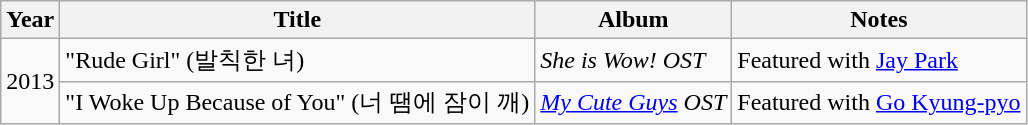<table class="wikitable">
<tr>
<th scope="col">Year</th>
<th scope="col">Title</th>
<th>Album</th>
<th scope="col">Notes</th>
</tr>
<tr>
<td rowspan="2">2013</td>
<td>"Rude Girl" (발칙한 녀)</td>
<td><em>She is Wow! OST</em></td>
<td>Featured with <a href='#'>Jay Park</a></td>
</tr>
<tr>
<td>"I Woke Up Because of You" (너 땜에 잠이 깨)</td>
<td><em><a href='#'>My Cute Guys</a> OST</em></td>
<td>Featured with <a href='#'>Go Kyung-pyo</a></td>
</tr>
</table>
